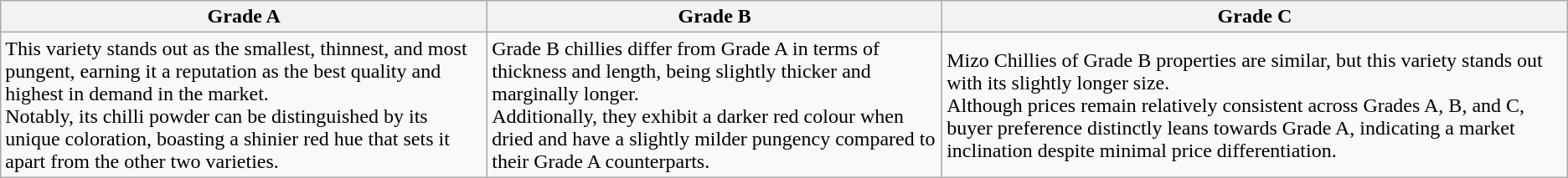<table class="sortable wikitable"style="text-align:left;"style="font-size: 85%">
<tr>
<th>Grade A</th>
<th>Grade B</th>
<th>Grade C</th>
</tr>
<tr>
<td>This variety stands out as the smallest, thinnest, and most pungent, earning it a reputation as the best quality and highest in demand in the market.<br>Notably, its chilli powder can be distinguished by its unique coloration, boasting a shinier red hue that sets it apart from the other two varieties.</td>
<td>Grade B chillies differ from Grade A in terms of thickness and length, being slightly thicker and marginally longer.<br>Additionally, they exhibit a darker red colour when dried and have a slightly milder pungency compared to their Grade A counterparts.</td>
<td>Mizo Chillies of Grade B properties are similar, but this variety stands out with its slightly longer size.<br>Although prices remain relatively consistent across Grades A, B, and C, buyer preference distinctly leans towards Grade A, indicating a market inclination despite minimal price differentiation.</td>
</tr>
</table>
